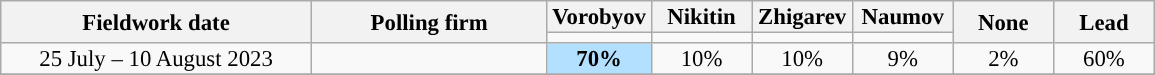<table class=wikitable style="font-size:95%; line-height:14px; text-align:center">
<tr>
<th style=width:200px; rowspan=2>Fieldwork date</th>
<th style=width:150px; rowspan=2>Polling firm</th>
<th style="width:60px;">Vorobyov</th>
<th style="width:60px;">Nikitin</th>
<th style="width:60px;">Zhigarev</th>
<th style="width:60px;">Naumov</th>
<th style="width:60px;" rowspan=2>None</th>
<th style="width:60px;" rowspan="2">Lead</th>
</tr>
<tr>
<td bgcolor=></td>
<td bgcolor=></td>
<td bgcolor=></td>
<td bgcolor=></td>
</tr>
<tr>
<td>25 July – 10 August 2023</td>
<td></td>
<td style="background:#B3E0FF"><strong>70%</strong></td>
<td>10%</td>
<td>10%</td>
<td>9%</td>
<td>2%</td>
<td style="background:">60%</td>
</tr>
<tr>
</tr>
</table>
